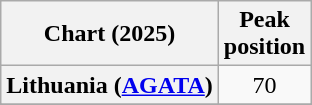<table class="wikitable sortable plainrowheaders" style="text-align:center">
<tr>
<th scope="col">Chart (2025)</th>
<th scope="col">Peak<br>position</th>
</tr>
<tr>
<th scope="row">Lithuania (<a href='#'>AGATA</a>)</th>
<td>70</td>
</tr>
<tr>
</tr>
<tr>
</tr>
<tr>
</tr>
</table>
